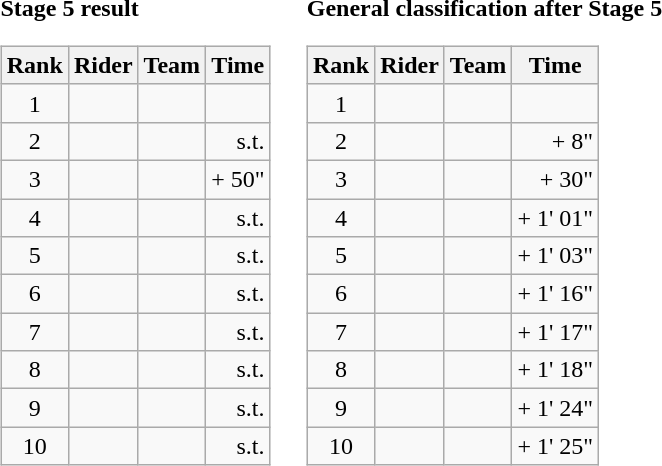<table>
<tr>
<td><strong>Stage 5 result</strong><br><table class="wikitable">
<tr>
<th scope="col">Rank</th>
<th scope="col">Rider</th>
<th scope="col">Team</th>
<th scope="col">Time</th>
</tr>
<tr>
<td style="text-align:center;">1</td>
<td></td>
<td></td>
<td style="text-align:right;"></td>
</tr>
<tr>
<td style="text-align:center;">2</td>
<td></td>
<td></td>
<td style="text-align:right;">s.t.</td>
</tr>
<tr>
<td style="text-align:center;">3</td>
<td></td>
<td></td>
<td style="text-align:right;">+ 50"</td>
</tr>
<tr>
<td style="text-align:center;">4</td>
<td></td>
<td></td>
<td style="text-align:right;">s.t.</td>
</tr>
<tr>
<td style="text-align:center;">5</td>
<td></td>
<td></td>
<td style="text-align:right;">s.t.</td>
</tr>
<tr>
<td style="text-align:center;">6</td>
<td></td>
<td></td>
<td style="text-align:right;">s.t.</td>
</tr>
<tr>
<td style="text-align:center;">7</td>
<td></td>
<td></td>
<td style="text-align:right;">s.t.</td>
</tr>
<tr>
<td style="text-align:center;">8</td>
<td></td>
<td></td>
<td style="text-align:right;">s.t.</td>
</tr>
<tr>
<td style="text-align:center;">9</td>
<td></td>
<td></td>
<td style="text-align:right;">s.t.</td>
</tr>
<tr>
<td style="text-align:center;">10</td>
<td></td>
<td></td>
<td style="text-align:right;">s.t.</td>
</tr>
</table>
</td>
<td></td>
<td><strong>General classification after Stage 5</strong><br><table class="wikitable">
<tr>
<th scope="col">Rank</th>
<th scope="col">Rider</th>
<th scope="col">Team</th>
<th scope="col">Time</th>
</tr>
<tr>
<td style="text-align:center;">1</td>
<td></td>
<td></td>
<td style="text-align:right;"></td>
</tr>
<tr>
<td style="text-align:center;">2</td>
<td></td>
<td></td>
<td style="text-align:right;">+ 8"</td>
</tr>
<tr>
<td style="text-align:center;">3</td>
<td></td>
<td></td>
<td style="text-align:right;">+ 30"</td>
</tr>
<tr>
<td style="text-align:center;">4</td>
<td></td>
<td></td>
<td style="text-align:right;">+ 1' 01"</td>
</tr>
<tr>
<td style="text-align:center;">5</td>
<td></td>
<td></td>
<td style="text-align:right;">+ 1' 03"</td>
</tr>
<tr>
<td style="text-align:center;">6</td>
<td></td>
<td></td>
<td style="text-align:right;">+ 1' 16"</td>
</tr>
<tr>
<td style="text-align:center;">7</td>
<td></td>
<td></td>
<td style="text-align:right;">+ 1' 17"</td>
</tr>
<tr>
<td style="text-align:center;">8</td>
<td></td>
<td></td>
<td style="text-align:right;">+ 1' 18"</td>
</tr>
<tr>
<td style="text-align:center;">9</td>
<td></td>
<td></td>
<td style="text-align:right;">+ 1' 24"</td>
</tr>
<tr>
<td style="text-align:center;">10</td>
<td></td>
<td></td>
<td style="text-align:right;">+ 1' 25"</td>
</tr>
</table>
</td>
</tr>
</table>
